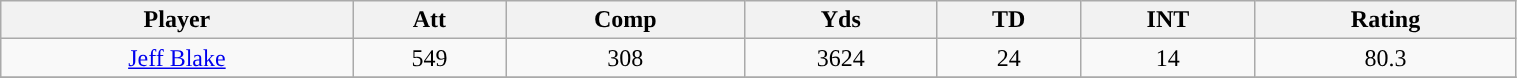<table class="wikitable" style="text-align:center;" width="80%">
<tr>
<th>Player</th>
<th>Att</th>
<th>Comp</th>
<th>Yds</th>
<th>TD</th>
<th>INT</th>
<th>Rating</th>
</tr>
<tr>
<td><a href='#'>Jeff Blake</a></td>
<td>549</td>
<td>308</td>
<td>3624</td>
<td>24</td>
<td>14</td>
<td>80.3</td>
</tr>
<tr>
</tr>
</table>
